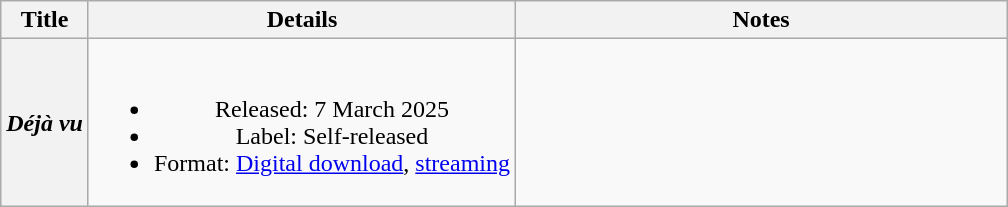<table class="wikitable plainrowheaders" style="text-align:center;" border="1">
<tr>
<th scope="col">Title</th>
<th scope="col">Details</th>
<th scope="col" style="width:20em;">Notes</th>
</tr>
<tr>
<th scope="row"><em>Déjà vu</em></th>
<td><br><ul><li>Released: 7 March 2025</li><li>Label: Self-released</li><li>Format: <a href='#'>Digital download</a>, <a href='#'>streaming</a></li></ul></td>
<td></td>
</tr>
</table>
